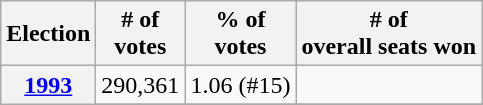<table class=wikitable>
<tr>
<th>Election</th>
<th># of<br>votes</th>
<th>% of<br>votes</th>
<th># of<br>overall seats won</th>
</tr>
<tr>
<th rowspan="2"><a href='#'>1993</a></th>
<td>290,361</td>
<td>1.06 (#15)</td>
<td></td>
</tr>
<tr>
</tr>
</table>
